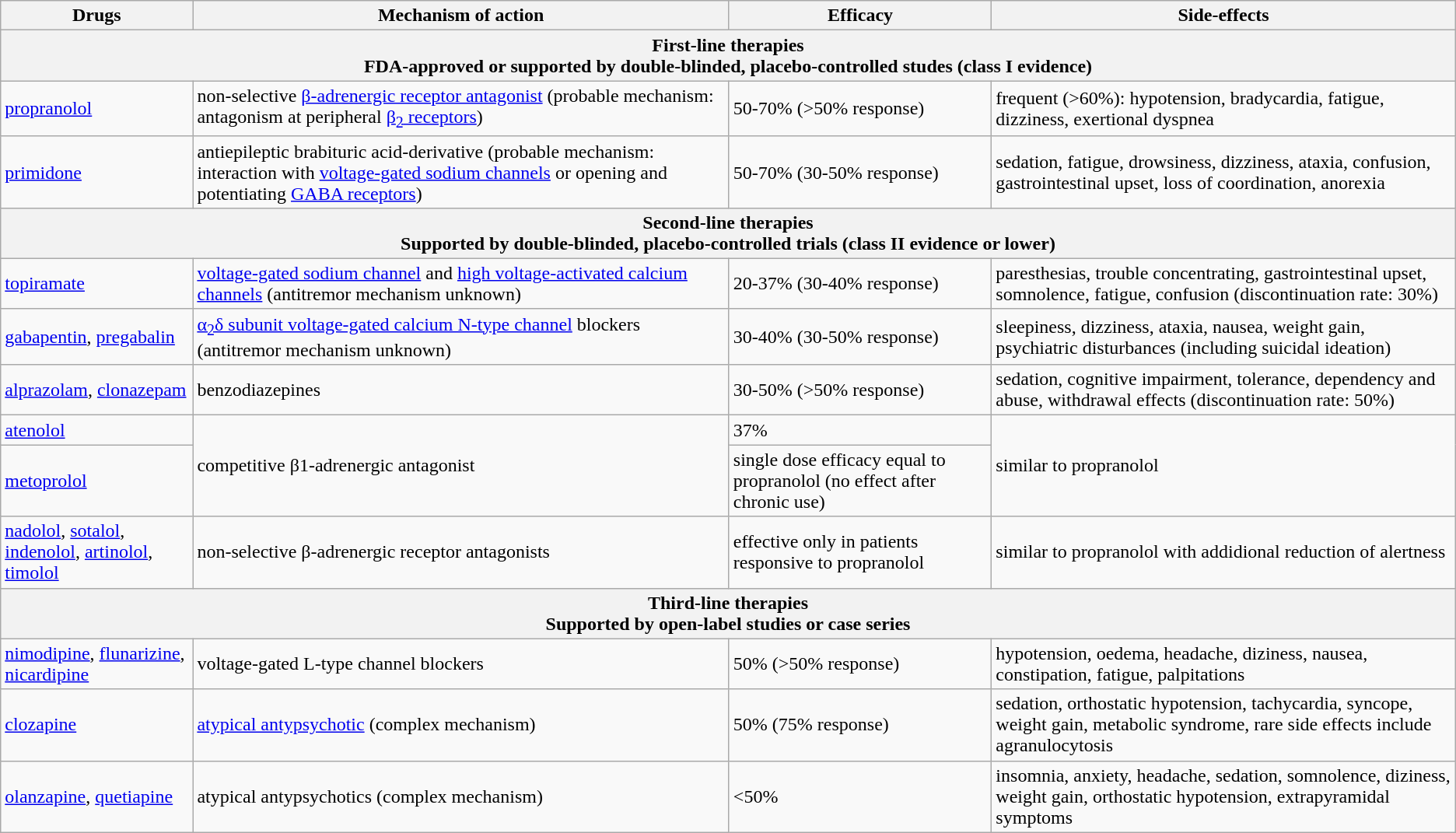<table class="wikitable">
<tr>
<th>Drugs</th>
<th>Mechanism of action</th>
<th>Efficacy</th>
<th>Side-effects</th>
</tr>
<tr>
<th colspan="4"><strong>First-line therapies</strong><br><strong>FDA-approved or supported by double-blinded, placebo-controlled studes (class I evidence)</strong></th>
</tr>
<tr>
<td><a href='#'>propranolol</a></td>
<td>non-selective <a href='#'>β-adrenergic receptor antagonist</a> (probable mechanism: antagonism at peripheral <a href='#'>β<sub>2</sub> receptors</a>)</td>
<td>50-70% (>50% response)</td>
<td>frequent (>60%): hypotension, bradycardia, fatigue, dizziness, exertional dyspnea</td>
</tr>
<tr>
<td><a href='#'>primidone</a></td>
<td>antiepileptic brabituric acid-derivative (probable mechanism: interaction with <a href='#'>voltage-gated sodium channels</a> or opening and potentiating <a href='#'>GABA receptors</a>)</td>
<td>50-70% (30-50% response)</td>
<td>sedation, fatigue, drowsiness, dizziness, ataxia, confusion, gastrointestinal upset, loss of coordination, anorexia</td>
</tr>
<tr>
<th colspan="4">Second-line therapies<br>Supported by double-blinded, placebo-controlled trials (class II evidence or lower)</th>
</tr>
<tr>
<td><a href='#'>topiramate</a></td>
<td><a href='#'>voltage-gated sodium channel</a> and <a href='#'>high voltage-activated calcium channels</a> (antitremor mechanism unknown)</td>
<td>20-37% (30-40% response)</td>
<td>paresthesias, trouble concentrating, gastrointestinal upset, somnolence, fatigue, confusion (discontinuation rate: 30%)</td>
</tr>
<tr>
<td><a href='#'>gabapentin</a>, <a href='#'>pregabalin</a></td>
<td><a href='#'>α<sub>2</sub>δ subunit voltage-gated calcium N-type channel</a> blockers (antitremor mechanism unknown)</td>
<td>30-40% (30-50% response)</td>
<td>sleepiness, dizziness, ataxia, nausea, weight gain, psychiatric disturbances (including suicidal ideation)</td>
</tr>
<tr>
<td><a href='#'>alprazolam</a>, <a href='#'>clonazepam</a></td>
<td>benzodiazepines</td>
<td>30-50% (>50% response)</td>
<td>sedation, cognitive impairment, tolerance, dependency and abuse, withdrawal effects (discontinuation rate: 50%)</td>
</tr>
<tr>
<td><a href='#'>atenolol</a></td>
<td rowspan="2">competitive β1-adrenergic antagonist</td>
<td>37%</td>
<td rowspan="2">similar to propranolol</td>
</tr>
<tr>
<td><a href='#'>metoprolol</a></td>
<td>single dose efficacy equal to propranolol (no effect after chronic use)</td>
</tr>
<tr>
<td><a href='#'>nadolol</a>, <a href='#'>sotalol</a>, <a href='#'>indenolol</a>, <a href='#'>artinolol</a>, <a href='#'>timolol</a></td>
<td>non-selective β-adrenergic receptor antagonists</td>
<td>effective only in patients responsive to propranolol</td>
<td>similar to propranolol with addidional reduction of alertness</td>
</tr>
<tr>
<th colspan="4">Third-line therapies<br>Supported by open-label studies or case series</th>
</tr>
<tr>
<td><a href='#'>nimodipine</a>, <a href='#'>flunarizine</a>, <a href='#'>nicardipine</a></td>
<td>voltage-gated L-type channel blockers</td>
<td>50% (>50% response)</td>
<td>hypotension, oedema, headache, diziness, nausea, constipation, fatigue, palpitations</td>
</tr>
<tr>
<td><a href='#'>clozapine</a></td>
<td><a href='#'>atypical antypsychotic</a> (complex mechanism)</td>
<td>50% (75% response)</td>
<td>sedation, orthostatic hypotension, tachycardia, syncope, weight gain, metabolic syndrome, rare side effects include agranulocytosis</td>
</tr>
<tr>
<td><a href='#'>olanzapine</a>, <a href='#'>quetiapine</a></td>
<td>atypical antypsychotics (complex mechanism)</td>
<td><50%</td>
<td>insomnia, anxiety, headache, sedation, somnolence, diziness, weight gain, orthostatic hypotension, extrapyramidal symptoms</td>
</tr>
</table>
